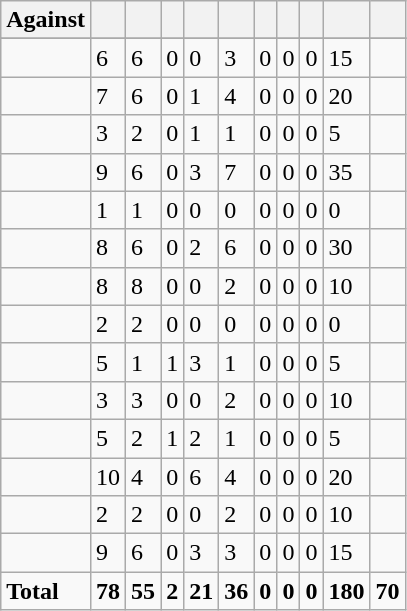<table class="wikitable sortable">
<tr>
<th>Against</th>
<th></th>
<th></th>
<th></th>
<th></th>
<th></th>
<th></th>
<th></th>
<th></th>
<th></th>
<th></th>
</tr>
<tr bgcolor="#d0ffd0" align="center">
</tr>
<tr>
<td></td>
<td>6</td>
<td>6</td>
<td>0</td>
<td>0</td>
<td>3</td>
<td>0</td>
<td>0</td>
<td>0</td>
<td>15</td>
<td></td>
</tr>
<tr>
<td></td>
<td>7</td>
<td>6</td>
<td>0</td>
<td>1</td>
<td>4</td>
<td>0</td>
<td>0</td>
<td>0</td>
<td>20</td>
<td></td>
</tr>
<tr>
<td></td>
<td>3</td>
<td>2</td>
<td>0</td>
<td>1</td>
<td>1</td>
<td>0</td>
<td>0</td>
<td>0</td>
<td>5</td>
<td></td>
</tr>
<tr>
<td></td>
<td>9</td>
<td>6</td>
<td>0</td>
<td>3</td>
<td>7</td>
<td>0</td>
<td>0</td>
<td>0</td>
<td>35</td>
<td></td>
</tr>
<tr>
<td></td>
<td>1</td>
<td>1</td>
<td>0</td>
<td>0</td>
<td>0</td>
<td>0</td>
<td>0</td>
<td>0</td>
<td>0</td>
<td></td>
</tr>
<tr>
<td></td>
<td>8</td>
<td>6</td>
<td>0</td>
<td>2</td>
<td>6</td>
<td>0</td>
<td>0</td>
<td>0</td>
<td>30</td>
<td></td>
</tr>
<tr>
<td></td>
<td>8</td>
<td>8</td>
<td>0</td>
<td>0</td>
<td>2</td>
<td>0</td>
<td>0</td>
<td>0</td>
<td>10</td>
<td></td>
</tr>
<tr>
<td></td>
<td>2</td>
<td>2</td>
<td>0</td>
<td>0</td>
<td>0</td>
<td>0</td>
<td>0</td>
<td>0</td>
<td>0</td>
<td></td>
</tr>
<tr>
<td></td>
<td>5</td>
<td>1</td>
<td>1</td>
<td>3</td>
<td>1</td>
<td>0</td>
<td>0</td>
<td>0</td>
<td>5</td>
<td></td>
</tr>
<tr>
<td></td>
<td>3</td>
<td>3</td>
<td>0</td>
<td>0</td>
<td>2</td>
<td>0</td>
<td>0</td>
<td>0</td>
<td>10</td>
<td></td>
</tr>
<tr>
<td></td>
<td>5</td>
<td>2</td>
<td>1</td>
<td>2</td>
<td>1</td>
<td>0</td>
<td>0</td>
<td>0</td>
<td>5</td>
<td></td>
</tr>
<tr>
<td></td>
<td>10</td>
<td>4</td>
<td>0</td>
<td>6</td>
<td>4</td>
<td>0</td>
<td>0</td>
<td>0</td>
<td>20</td>
<td></td>
</tr>
<tr>
<td></td>
<td>2</td>
<td>2</td>
<td>0</td>
<td>0</td>
<td>2</td>
<td>0</td>
<td>0</td>
<td>0</td>
<td>10</td>
<td></td>
</tr>
<tr>
<td></td>
<td>9</td>
<td>6</td>
<td>0</td>
<td>3</td>
<td>3</td>
<td>0</td>
<td>0</td>
<td>0</td>
<td>15</td>
<td></td>
</tr>
<tr>
<td><strong>Total</strong></td>
<td><strong>78</strong></td>
<td><strong>55</strong></td>
<td><strong>2</strong></td>
<td><strong>21</strong></td>
<td><strong>36</strong></td>
<td><strong>0</strong></td>
<td><strong>0</strong></td>
<td><strong>0</strong></td>
<td><strong>180</strong></td>
<td><strong>70</strong></td>
</tr>
</table>
